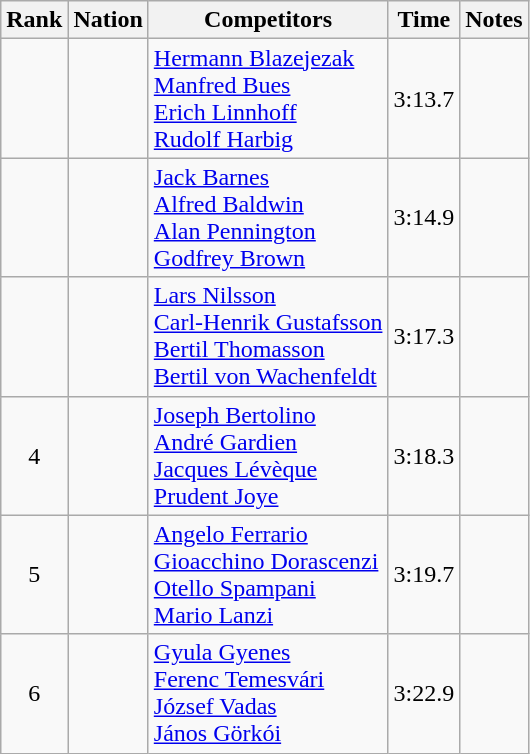<table class="wikitable sortable" style="text-align:center">
<tr>
<th>Rank</th>
<th>Nation</th>
<th>Competitors</th>
<th>Time</th>
<th>Notes</th>
</tr>
<tr>
<td></td>
<td align=left></td>
<td align=left><a href='#'>Hermann Blazejezak</a><br><a href='#'>Manfred Bues</a><br><a href='#'>Erich Linnhoff</a><br><a href='#'>Rudolf Harbig</a></td>
<td>3:13.7</td>
<td></td>
</tr>
<tr>
<td></td>
<td align=left></td>
<td align=left><a href='#'>Jack Barnes</a><br><a href='#'>Alfred Baldwin</a><br><a href='#'>Alan Pennington</a><br><a href='#'>Godfrey Brown</a></td>
<td>3:14.9</td>
<td></td>
</tr>
<tr>
<td></td>
<td align=left></td>
<td align=left><a href='#'>Lars Nilsson</a><br><a href='#'>Carl-Henrik Gustafsson</a><br><a href='#'>Bertil Thomasson</a><br><a href='#'>Bertil von Wachenfeldt</a></td>
<td>3:17.3</td>
<td></td>
</tr>
<tr>
<td>4</td>
<td align=left></td>
<td align=left><a href='#'>Joseph Bertolino</a><br><a href='#'>André Gardien</a><br><a href='#'>Jacques Lévèque</a><br><a href='#'>Prudent Joye</a></td>
<td>3:18.3</td>
<td></td>
</tr>
<tr>
<td>5</td>
<td align=left></td>
<td align=left><a href='#'>Angelo Ferrario</a><br><a href='#'>Gioacchino Dorascenzi</a><br><a href='#'>Otello Spampani</a><br><a href='#'>Mario Lanzi</a></td>
<td>3:19.7</td>
<td></td>
</tr>
<tr>
<td>6</td>
<td align=left></td>
<td align=left><a href='#'>Gyula Gyenes</a><br><a href='#'>Ferenc Temesvári</a><br><a href='#'>József Vadas</a><br><a href='#'>János Görkói</a></td>
<td>3:22.9</td>
<td></td>
</tr>
</table>
